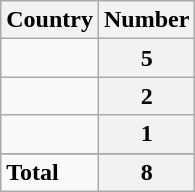<table class="wikitable centre sortable">
<tr>
<th>Country</th>
<th>Number</th>
</tr>
<tr>
<td></td>
<th>5</th>
</tr>
<tr>
<td></td>
<th>2</th>
</tr>
<tr>
<td></td>
<th>1</th>
</tr>
<tr>
</tr>
<tr class="sortbottom">
<td><strong>Total</strong></td>
<th>8</th>
</tr>
</table>
